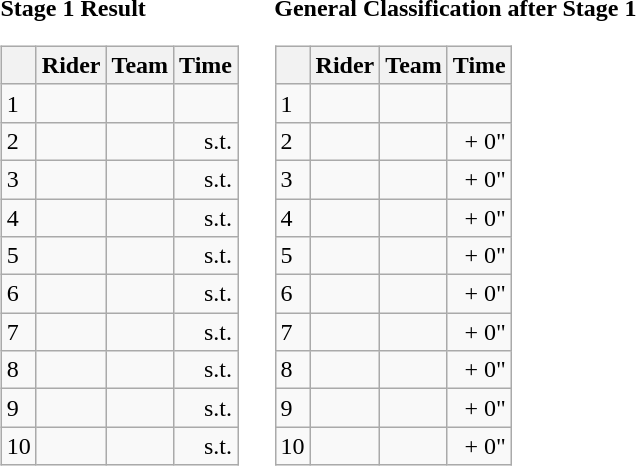<table>
<tr>
<td><strong>Stage 1 Result</strong><br><table class="wikitable">
<tr>
<th></th>
<th>Rider</th>
<th>Team</th>
<th>Time</th>
</tr>
<tr>
<td>1</td>
<td></td>
<td></td>
<td align="right"></td>
</tr>
<tr>
<td>2</td>
<td></td>
<td></td>
<td align="right">s.t.</td>
</tr>
<tr>
<td>3</td>
<td></td>
<td></td>
<td align="right">s.t.</td>
</tr>
<tr>
<td>4</td>
<td></td>
<td></td>
<td align="right">s.t.</td>
</tr>
<tr>
<td>5</td>
<td></td>
<td></td>
<td align="right">s.t.</td>
</tr>
<tr>
<td>6</td>
<td></td>
<td></td>
<td align="right">s.t.</td>
</tr>
<tr>
<td>7</td>
<td></td>
<td></td>
<td align="right">s.t.</td>
</tr>
<tr>
<td>8</td>
<td></td>
<td></td>
<td align="right">s.t.</td>
</tr>
<tr>
<td>9</td>
<td></td>
<td></td>
<td align="right">s.t.</td>
</tr>
<tr>
<td>10</td>
<td></td>
<td></td>
<td align="right">s.t.</td>
</tr>
</table>
</td>
<td></td>
<td><strong>General Classification after Stage 1</strong><br><table class="wikitable">
<tr>
<th></th>
<th>Rider</th>
<th>Team</th>
<th>Time</th>
</tr>
<tr>
<td>1</td>
<td> </td>
<td></td>
<td align="right"></td>
</tr>
<tr>
<td>2</td>
<td></td>
<td></td>
<td align="right">+ 0"</td>
</tr>
<tr>
<td>3</td>
<td></td>
<td></td>
<td align="right">+ 0"</td>
</tr>
<tr>
<td>4</td>
<td></td>
<td></td>
<td align="right">+ 0"</td>
</tr>
<tr>
<td>5</td>
<td></td>
<td></td>
<td align="right">+ 0"</td>
</tr>
<tr>
<td>6</td>
<td></td>
<td></td>
<td align="right">+ 0"</td>
</tr>
<tr>
<td>7</td>
<td></td>
<td></td>
<td align="right">+ 0"</td>
</tr>
<tr>
<td>8</td>
<td></td>
<td></td>
<td align="right">+ 0"</td>
</tr>
<tr>
<td>9</td>
<td></td>
<td></td>
<td align="right">+ 0"</td>
</tr>
<tr>
<td>10</td>
<td></td>
<td></td>
<td align="right">+ 0"</td>
</tr>
</table>
</td>
</tr>
</table>
